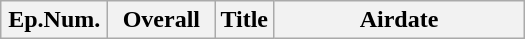<table class="wikitable plainrowheaders">
<tr>
<th style="width:4em;">Ep.Num.</th>
<th style="width:4em;">Overall</th>
<th>Title</th>
<th style="width:10em;">Airdate<br>






</th>
</tr>
</table>
